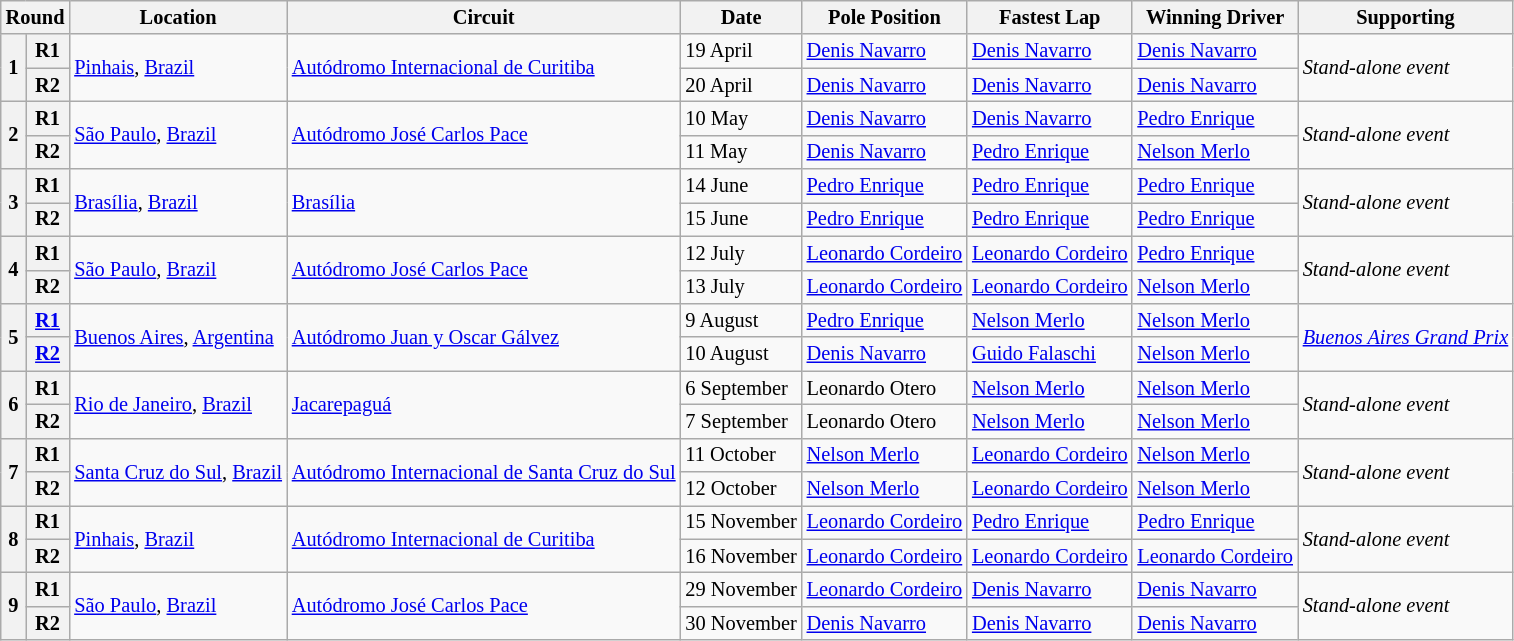<table class="wikitable" style="font-size: 85%;">
<tr>
<th colspan=2>Round</th>
<th>Location</th>
<th>Circuit</th>
<th>Date</th>
<th>Pole Position</th>
<th>Fastest Lap</th>
<th>Winning Driver</th>
<th>Supporting</th>
</tr>
<tr>
<th rowspan=2>1</th>
<th>R1</th>
<td rowspan=2> <a href='#'>Pinhais</a>, <a href='#'>Brazil</a></td>
<td rowspan=2><a href='#'>Autódromo Internacional de Curitiba</a></td>
<td>19 April</td>
<td> <a href='#'>Denis Navarro</a></td>
<td> <a href='#'>Denis Navarro</a></td>
<td> <a href='#'>Denis Navarro</a></td>
<td rowspan=2><em>Stand-alone event</em></td>
</tr>
<tr>
<th>R2</th>
<td>20 April</td>
<td> <a href='#'>Denis Navarro</a></td>
<td> <a href='#'>Denis Navarro</a></td>
<td> <a href='#'>Denis Navarro</a></td>
</tr>
<tr>
<th rowspan=2>2</th>
<th>R1</th>
<td rowspan=2> <a href='#'>São Paulo</a>, <a href='#'>Brazil</a></td>
<td rowspan=2><a href='#'>Autódromo José Carlos Pace</a></td>
<td>10 May</td>
<td> <a href='#'>Denis Navarro</a></td>
<td> <a href='#'>Denis Navarro</a></td>
<td> <a href='#'>Pedro Enrique</a></td>
<td rowspan=2><em>Stand-alone event</em></td>
</tr>
<tr>
<th>R2</th>
<td>11 May</td>
<td> <a href='#'>Denis Navarro</a></td>
<td> <a href='#'>Pedro Enrique</a></td>
<td> <a href='#'>Nelson Merlo</a></td>
</tr>
<tr>
<th rowspan=2>3</th>
<th>R1</th>
<td rowspan=2> <a href='#'>Brasília</a>, <a href='#'>Brazil</a></td>
<td rowspan=2><a href='#'>Brasília</a></td>
<td>14 June</td>
<td> <a href='#'>Pedro Enrique</a></td>
<td> <a href='#'>Pedro Enrique</a></td>
<td> <a href='#'>Pedro Enrique</a></td>
<td rowspan=2><em>Stand-alone event</em></td>
</tr>
<tr>
<th>R2</th>
<td>15 June</td>
<td> <a href='#'>Pedro Enrique</a></td>
<td> <a href='#'>Pedro Enrique</a></td>
<td> <a href='#'>Pedro Enrique</a></td>
</tr>
<tr>
<th rowspan=2>4</th>
<th>R1</th>
<td rowspan=2> <a href='#'>São Paulo</a>, <a href='#'>Brazil</a></td>
<td rowspan=2><a href='#'>Autódromo José Carlos Pace</a></td>
<td>12 July</td>
<td> <a href='#'>Leonardo Cordeiro</a></td>
<td> <a href='#'>Leonardo Cordeiro</a></td>
<td> <a href='#'>Pedro Enrique</a></td>
<td rowspan=2><em>Stand-alone event</em></td>
</tr>
<tr>
<th>R2</th>
<td>13 July</td>
<td> <a href='#'>Leonardo Cordeiro</a></td>
<td> <a href='#'>Leonardo Cordeiro</a></td>
<td> <a href='#'>Nelson Merlo</a></td>
</tr>
<tr>
<th rowspan=2>5</th>
<th><a href='#'>R1</a></th>
<td rowspan=2> <a href='#'>Buenos Aires</a>, <a href='#'>Argentina</a></td>
<td rowspan=2><a href='#'>Autódromo Juan y Oscar Gálvez</a></td>
<td>9 August</td>
<td> <a href='#'>Pedro Enrique</a></td>
<td> <a href='#'>Nelson Merlo</a></td>
<td> <a href='#'>Nelson Merlo</a></td>
<td rowspan=2 nowrap><em><a href='#'>Buenos Aires Grand Prix</a></em></td>
</tr>
<tr>
<th><a href='#'>R2</a></th>
<td>10 August</td>
<td> <a href='#'>Denis Navarro</a></td>
<td> <a href='#'>Guido Falaschi</a></td>
<td> <a href='#'>Nelson Merlo</a></td>
</tr>
<tr>
<th rowspan=2>6</th>
<th>R1</th>
<td rowspan=2> <a href='#'>Rio de Janeiro</a>, <a href='#'>Brazil</a></td>
<td rowspan=2><a href='#'>Jacarepaguá</a></td>
<td>6 September</td>
<td> Leonardo Otero</td>
<td> <a href='#'>Nelson Merlo</a></td>
<td> <a href='#'>Nelson Merlo</a></td>
<td rowspan=2><em>Stand-alone event</em></td>
</tr>
<tr>
<th>R2</th>
<td nowrap>7 September</td>
<td> Leonardo Otero</td>
<td> <a href='#'>Nelson Merlo</a></td>
<td> <a href='#'>Nelson Merlo</a></td>
</tr>
<tr>
<th rowspan=2>7</th>
<th>R1</th>
<td rowspan=2 nowrap> <a href='#'>Santa Cruz do Sul</a>, <a href='#'>Brazil</a></td>
<td rowspan=2 nowrap><a href='#'>Autódromo Internacional de Santa Cruz do Sul</a></td>
<td>11 October</td>
<td> <a href='#'>Nelson Merlo</a></td>
<td> <a href='#'>Leonardo Cordeiro</a></td>
<td> <a href='#'>Nelson Merlo</a></td>
<td rowspan=2><em>Stand-alone event</em></td>
</tr>
<tr>
<th>R2</th>
<td>12 October</td>
<td> <a href='#'>Nelson Merlo</a></td>
<td> <a href='#'>Leonardo Cordeiro</a></td>
<td> <a href='#'>Nelson Merlo</a></td>
</tr>
<tr>
<th rowspan=2>8</th>
<th>R1</th>
<td rowspan=2> <a href='#'>Pinhais</a>, <a href='#'>Brazil</a></td>
<td rowspan=2><a href='#'>Autódromo Internacional de Curitiba</a></td>
<td>15 November</td>
<td> <a href='#'>Leonardo Cordeiro</a></td>
<td> <a href='#'>Pedro Enrique</a></td>
<td> <a href='#'>Pedro Enrique</a></td>
<td rowspan=2><em>Stand-alone event</em></td>
</tr>
<tr>
<th>R2</th>
<td>16 November</td>
<td nowrap> <a href='#'>Leonardo Cordeiro</a></td>
<td nowrap> <a href='#'>Leonardo Cordeiro</a></td>
<td nowrap> <a href='#'>Leonardo Cordeiro</a></td>
</tr>
<tr>
<th rowspan=2>9</th>
<th>R1</th>
<td rowspan=2> <a href='#'>São Paulo</a>, <a href='#'>Brazil</a></td>
<td rowspan=2><a href='#'>Autódromo José Carlos Pace</a></td>
<td>29 November</td>
<td> <a href='#'>Leonardo Cordeiro</a></td>
<td> <a href='#'>Denis Navarro</a></td>
<td> <a href='#'>Denis Navarro</a></td>
<td rowspan=2><em>Stand-alone event</em></td>
</tr>
<tr>
<th>R2</th>
<td nowrap>30 November</td>
<td> <a href='#'>Denis Navarro</a></td>
<td> <a href='#'>Denis Navarro</a></td>
<td> <a href='#'>Denis Navarro</a></td>
</tr>
</table>
